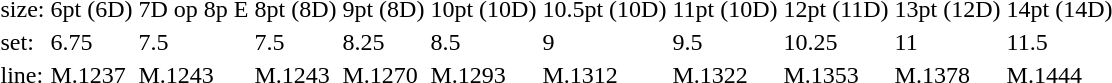<table style="margin-left:40px;">
<tr>
<td>size:</td>
<td>6pt (6D)</td>
<td>7D op 8p E</td>
<td>8pt (8D)</td>
<td>9pt (8D)</td>
<td>10pt (10D)</td>
<td>10.5pt (10D)</td>
<td>11pt (10D)</td>
<td>12pt (11D)</td>
<td>13pt (12D)</td>
<td>14pt (14D)</td>
</tr>
<tr>
<td>set:</td>
<td>6.75</td>
<td>7.5</td>
<td>7.5</td>
<td>8.25</td>
<td>8.5</td>
<td>9</td>
<td>9.5</td>
<td>10.25</td>
<td>11</td>
<td>11.5</td>
</tr>
<tr>
<td>line:</td>
<td>M.1237</td>
<td>M.1243</td>
<td>M.1243</td>
<td>M.1270</td>
<td>M.1293</td>
<td>M.1312</td>
<td>M.1322</td>
<td>M.1353</td>
<td>M.1378</td>
<td>M.1444</td>
</tr>
</table>
